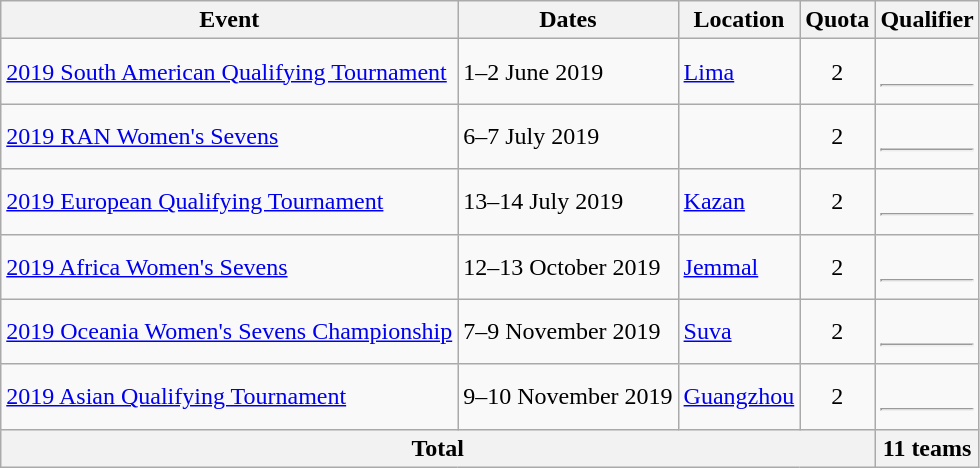<table class=wikitable>
<tr>
<th>Event</th>
<th>Dates</th>
<th>Location</th>
<th>Quota</th>
<th>Qualifier</th>
</tr>
<tr>
<td><a href='#'>2019 South American Qualifying Tournament</a></td>
<td>1–2 June 2019</td>
<td> <a href='#'>Lima</a></td>
<td align=center>2</td>
<td><br><hr></td>
</tr>
<tr>
<td><a href='#'>2019 RAN Women's Sevens</a></td>
<td>6–7 July 2019</td>
<td></td>
<td align=center>2</td>
<td><br><hr></td>
</tr>
<tr>
<td><a href='#'>2019 European Qualifying Tournament</a></td>
<td>13–14 July 2019</td>
<td> <a href='#'>Kazan</a></td>
<td align=center>2</td>
<td><br><hr></td>
</tr>
<tr>
<td><a href='#'>2019 Africa Women's Sevens</a></td>
<td>12–13 October 2019</td>
<td> <a href='#'>Jemmal</a></td>
<td align=center>2</td>
<td><br><hr></td>
</tr>
<tr>
<td><a href='#'>2019 Oceania Women's Sevens Championship</a></td>
<td>7–9 November 2019</td>
<td> <a href='#'>Suva</a></td>
<td align=center>2</td>
<td><br><hr></td>
</tr>
<tr>
<td><a href='#'>2019 Asian Qualifying Tournament</a></td>
<td>9–10 November 2019</td>
<td> <a href='#'>Guangzhou</a></td>
<td align=center>2</td>
<td><br><hr></td>
</tr>
<tr>
<th colspan=4>Total</th>
<th>11 teams</th>
</tr>
</table>
